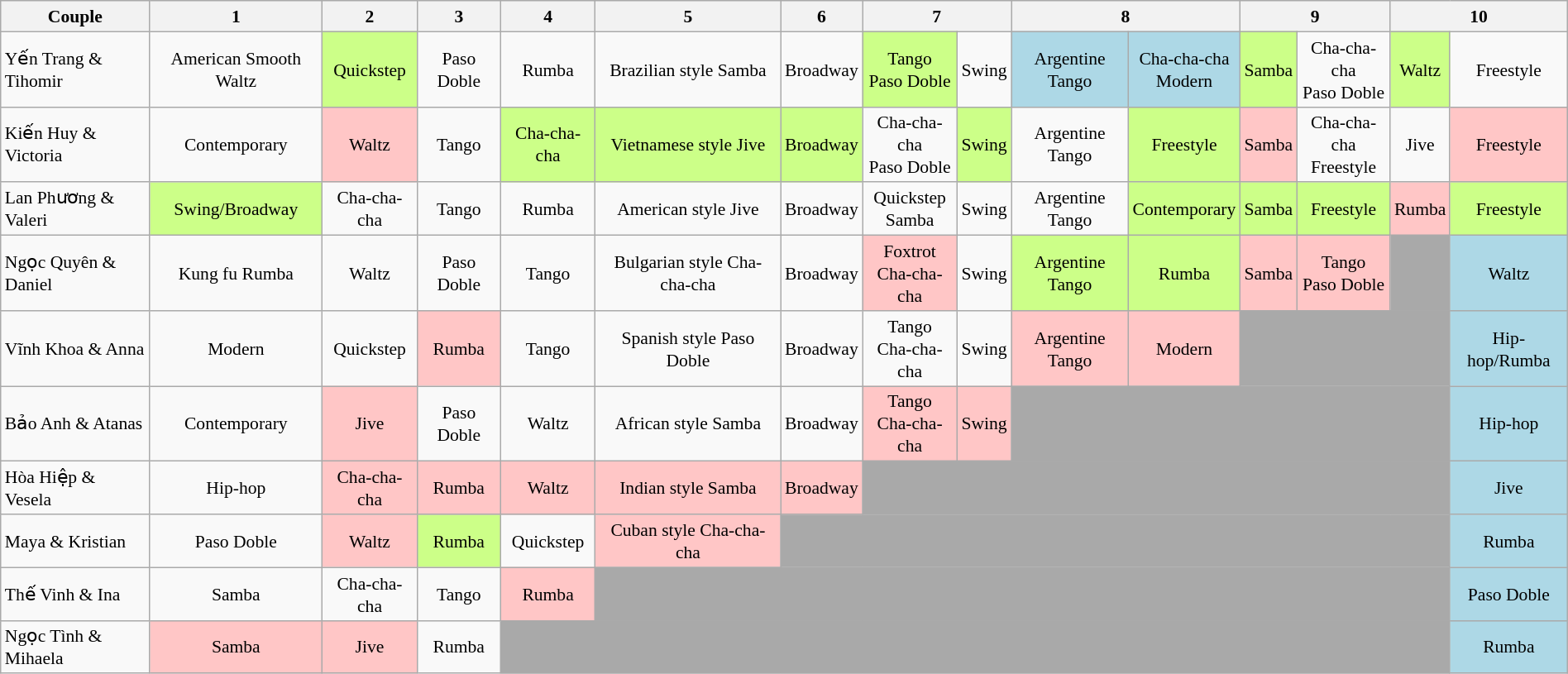<table class="wikitable" style="text-align:center;margin:auto; font-size:90%; line-height:18px;">
<tr>
<th>Couple</th>
<th>1</th>
<th>2</th>
<th>3</th>
<th>4</th>
<th>5</th>
<th>6</th>
<th colspan=2>7</th>
<th colspan=2>8</th>
<th colspan=2>9</th>
<th colspan=2>10</th>
</tr>
<tr>
<td style="text-align:left;">Yến Trang & Tihomir</td>
<td>American Smooth Waltz</td>
<td style="background:#ccff88;">Quickstep</td>
<td>Paso Doble</td>
<td>Rumba</td>
<td>Brazilian style Samba</td>
<td>Broadway</td>
<td style="background:#ccff88;">Tango<br>Paso Doble</td>
<td>Swing</td>
<td style="background:lightblue;">Argentine Tango</td>
<td style="background:lightblue;">Cha-cha-cha<br>Modern</td>
<td style="background:#ccff88;">Samba</td>
<td>Cha-cha-cha<br>Paso Doble</td>
<td style="background:#ccff88;">Waltz</td>
<td>Freestyle</td>
</tr>
<tr>
<td style="text-align:left;">Kiến Huy & Victoria</td>
<td>Contemporary</td>
<td style="background:#ffc6c6;">Waltz</td>
<td>Tango</td>
<td style="background:#ccff88;">Cha-cha-cha</td>
<td style="background:#ccff88;">Vietnamese style Jive</td>
<td style="background:#ccff88;">Broadway</td>
<td>Cha-cha-cha<br>Paso Doble</td>
<td style="background:#ccff88;">Swing</td>
<td>Argentine Tango</td>
<td style="background:#ccff88;">Freestyle</td>
<td style="background:#ffc6c6;">Samba</td>
<td>Cha-cha-cha<br>Freestyle</td>
<td>Jive</td>
<td style="background:#ffc6c6;">Freestyle</td>
</tr>
<tr>
<td style="text-align:left;">Lan Phương & Valeri</td>
<td style="background:#ccff88;">Swing/Broadway</td>
<td>Cha-cha-cha</td>
<td>Tango</td>
<td>Rumba</td>
<td>American style Jive</td>
<td>Broadway</td>
<td>Quickstep<br>Samba</td>
<td>Swing</td>
<td>Argentine Tango</td>
<td style="background:#ccff88;">Contemporary</td>
<td style="background:#ccff88;">Samba</td>
<td style="background:#ccff88;">Freestyle</td>
<td style="background:#ffc6c6;">Rumba</td>
<td style="background:#ccff88;">Freestyle</td>
</tr>
<tr>
<td style="text-align:left;">Ngọc Quyên & Daniel</td>
<td>Kung fu Rumba</td>
<td>Waltz</td>
<td>Paso Doble</td>
<td>Tango</td>
<td>Bulgarian style Cha-cha-cha</td>
<td>Broadway</td>
<td style="background:#ffc6c6;">Foxtrot<br>Cha-cha-cha</td>
<td>Swing</td>
<td style="background:#ccff88;">Argentine Tango</td>
<td style="background:#ccff88;">Rumba</td>
<td style="background:#ffc6c6;">Samba</td>
<td style="background:#ffc6c6;">Tango<br>Paso Doble</td>
<td style="background:darkgrey;" colspan="1"></td>
<td style="background:lightblue;">Waltz</td>
</tr>
<tr>
<td style="text-align:left;">Vĩnh Khoa & Anna</td>
<td>Modern</td>
<td>Quickstep</td>
<td style="background:#ffc6c6;">Rumba</td>
<td>Tango</td>
<td>Spanish style Paso Doble</td>
<td>Broadway</td>
<td>Tango<br>Cha-cha-cha</td>
<td>Swing</td>
<td style="background:#ffc6c6;">Argentine Tango</td>
<td style="background:#ffc6c6;">Modern</td>
<td style="background:darkgrey;" colspan="3"></td>
<td style="background:lightblue;">Hip-hop/Rumba</td>
</tr>
<tr>
<td style="text-align:left;">Bảo Anh & Atanas</td>
<td>Contemporary</td>
<td style="background:#ffc6c6;">Jive</td>
<td>Paso Doble</td>
<td>Waltz</td>
<td>African style Samba</td>
<td>Broadway</td>
<td style="background:#ffc6c6;">Tango<br>Cha-cha-cha</td>
<td style="background:#ffc6c6;">Swing</td>
<td style="background:darkgrey;" colspan="5"></td>
<td style="background:lightblue;">Hip-hop</td>
</tr>
<tr>
<td style="text-align:left;">Hòa Hiệp & Vesela</td>
<td>Hip-hop</td>
<td style="background:#ffc6c6;">Cha-cha-cha</td>
<td style="background:#ffc6c6;">Rumba</td>
<td style="background:#ffc6c6;">Waltz</td>
<td style="background:#ffc6c6;">Indian style Samba</td>
<td style="background:#ffc6c6;">Broadway</td>
<td style="background:darkgrey;" colspan="7"></td>
<td style="background:lightblue;">Jive</td>
</tr>
<tr>
<td style="text-align:left;">Maya & Kristian</td>
<td>Paso Doble</td>
<td style="background:#ffc6c6;">Waltz</td>
<td style="background:#ccff88;">Rumba</td>
<td>Quickstep</td>
<td style="background:#ffc6c6;">Cuban style Cha-cha-cha</td>
<td style="background:darkgrey;" colspan="8"></td>
<td style="background:lightblue;">Rumba</td>
</tr>
<tr>
<td style="text-align:left;">Thế Vinh & Ina</td>
<td>Samba</td>
<td>Cha-cha-cha</td>
<td>Tango</td>
<td style="background:#ffc6c6;">Rumba</td>
<td style="background:darkgrey;" colspan="9"></td>
<td style="background:lightblue;">Paso Doble</td>
</tr>
<tr>
<td style="text-align:left;">Ngọc Tình & Mihaela</td>
<td style="background:#ffc6c6;">Samba</td>
<td style="background:#ffc6c6;">Jive</td>
<td>Rumba</td>
<td style="background:darkgrey;" colspan="10"></td>
<td style="background:lightblue;">Rumba</td>
</tr>
</table>
